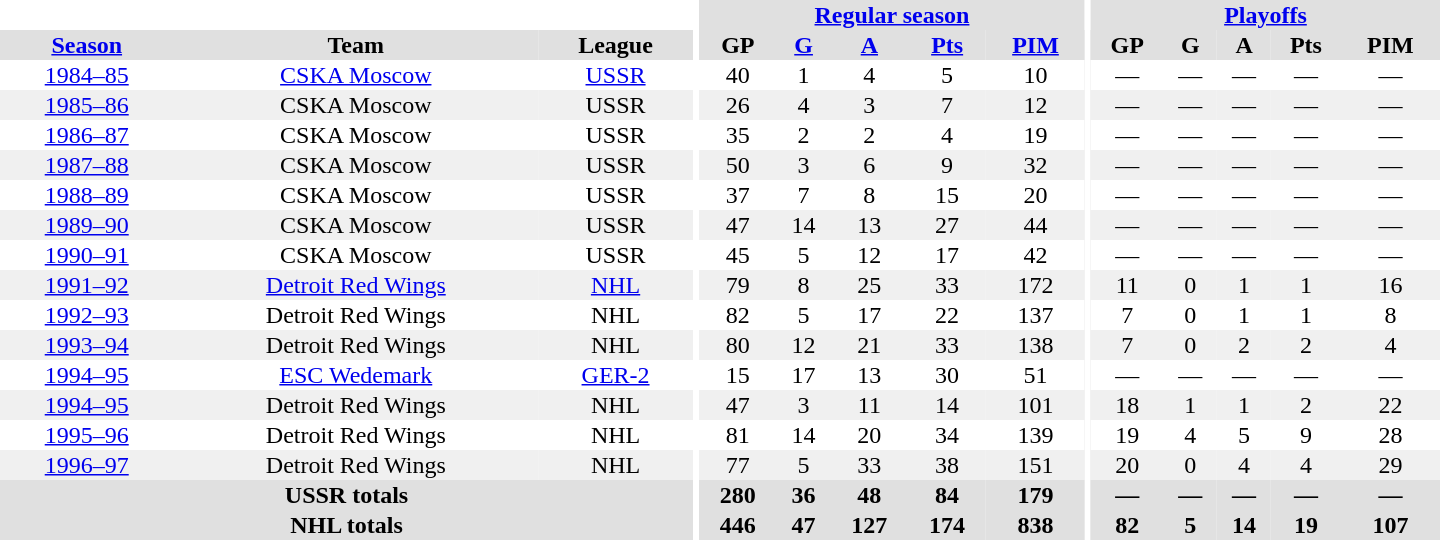<table border="0" cellpadding="1" cellspacing="0" style="text-align:center; width:60em">
<tr bgcolor="#e0e0e0">
<th colspan="3" bgcolor="#ffffff"></th>
<th rowspan="100" bgcolor="#ffffff"></th>
<th colspan="5"><a href='#'>Regular season</a></th>
<th rowspan="100" bgcolor="#ffffff"></th>
<th colspan="5"><a href='#'>Playoffs</a></th>
</tr>
<tr bgcolor="#e0e0e0">
<th><a href='#'>Season</a></th>
<th>Team</th>
<th>League</th>
<th>GP</th>
<th><a href='#'>G</a></th>
<th><a href='#'>A</a></th>
<th><a href='#'>Pts</a></th>
<th><a href='#'>PIM</a></th>
<th>GP</th>
<th>G</th>
<th>A</th>
<th>Pts</th>
<th>PIM</th>
</tr>
<tr>
<td><a href='#'>1984–85</a></td>
<td><a href='#'>CSKA Moscow</a></td>
<td><a href='#'>USSR</a></td>
<td>40</td>
<td>1</td>
<td>4</td>
<td>5</td>
<td>10</td>
<td>—</td>
<td>—</td>
<td>—</td>
<td>—</td>
<td>—</td>
</tr>
<tr bgcolor="#f0f0f0">
<td><a href='#'>1985–86</a></td>
<td>CSKA Moscow</td>
<td>USSR</td>
<td>26</td>
<td>4</td>
<td>3</td>
<td>7</td>
<td>12</td>
<td>—</td>
<td>—</td>
<td>—</td>
<td>—</td>
<td>—</td>
</tr>
<tr>
<td><a href='#'>1986–87</a></td>
<td>CSKA Moscow</td>
<td>USSR</td>
<td>35</td>
<td>2</td>
<td>2</td>
<td>4</td>
<td>19</td>
<td>—</td>
<td>—</td>
<td>—</td>
<td>—</td>
<td>—</td>
</tr>
<tr bgcolor="#f0f0f0">
<td><a href='#'>1987–88</a></td>
<td>CSKA Moscow</td>
<td>USSR</td>
<td>50</td>
<td>3</td>
<td>6</td>
<td>9</td>
<td>32</td>
<td>—</td>
<td>—</td>
<td>—</td>
<td>—</td>
<td>—</td>
</tr>
<tr>
<td><a href='#'>1988–89</a></td>
<td>CSKA Moscow</td>
<td>USSR</td>
<td>37</td>
<td>7</td>
<td>8</td>
<td>15</td>
<td>20</td>
<td>—</td>
<td>—</td>
<td>—</td>
<td>—</td>
<td>—</td>
</tr>
<tr bgcolor="#f0f0f0">
<td><a href='#'>1989–90</a></td>
<td>CSKA Moscow</td>
<td>USSR</td>
<td>47</td>
<td>14</td>
<td>13</td>
<td>27</td>
<td>44</td>
<td>—</td>
<td>—</td>
<td>—</td>
<td>—</td>
<td>—</td>
</tr>
<tr>
<td><a href='#'>1990–91</a></td>
<td>CSKA Moscow</td>
<td>USSR</td>
<td>45</td>
<td>5</td>
<td>12</td>
<td>17</td>
<td>42</td>
<td>—</td>
<td>—</td>
<td>—</td>
<td>—</td>
<td>—</td>
</tr>
<tr bgcolor="#f0f0f0">
<td><a href='#'>1991–92</a></td>
<td><a href='#'>Detroit Red Wings</a></td>
<td><a href='#'>NHL</a></td>
<td>79</td>
<td>8</td>
<td>25</td>
<td>33</td>
<td>172</td>
<td>11</td>
<td>0</td>
<td>1</td>
<td>1</td>
<td>16</td>
</tr>
<tr>
<td><a href='#'>1992–93</a></td>
<td>Detroit Red Wings</td>
<td>NHL</td>
<td>82</td>
<td>5</td>
<td>17</td>
<td>22</td>
<td>137</td>
<td>7</td>
<td>0</td>
<td>1</td>
<td>1</td>
<td>8</td>
</tr>
<tr bgcolor="#f0f0f0">
<td><a href='#'>1993–94</a></td>
<td>Detroit Red Wings</td>
<td>NHL</td>
<td>80</td>
<td>12</td>
<td>21</td>
<td>33</td>
<td>138</td>
<td>7</td>
<td>0</td>
<td>2</td>
<td>2</td>
<td>4</td>
</tr>
<tr>
<td><a href='#'>1994–95</a></td>
<td><a href='#'>ESC Wedemark</a></td>
<td><a href='#'>GER-2</a></td>
<td>15</td>
<td>17</td>
<td>13</td>
<td>30</td>
<td>51</td>
<td>—</td>
<td>—</td>
<td>—</td>
<td>—</td>
<td>—</td>
</tr>
<tr bgcolor="#f0f0f0">
<td><a href='#'>1994–95</a></td>
<td>Detroit Red Wings</td>
<td>NHL</td>
<td>47</td>
<td>3</td>
<td>11</td>
<td>14</td>
<td>101</td>
<td>18</td>
<td>1</td>
<td>1</td>
<td>2</td>
<td>22</td>
</tr>
<tr>
<td><a href='#'>1995–96</a></td>
<td>Detroit Red Wings</td>
<td>NHL</td>
<td>81</td>
<td>14</td>
<td>20</td>
<td>34</td>
<td>139</td>
<td>19</td>
<td>4</td>
<td>5</td>
<td>9</td>
<td>28</td>
</tr>
<tr bgcolor="#f0f0f0">
<td><a href='#'>1996–97</a></td>
<td>Detroit Red Wings</td>
<td>NHL</td>
<td>77</td>
<td>5</td>
<td>33</td>
<td>38</td>
<td>151</td>
<td>20</td>
<td>0</td>
<td>4</td>
<td>4</td>
<td>29</td>
</tr>
<tr bgcolor="#e0e0e0">
<th colspan="3">USSR totals</th>
<th>280</th>
<th>36</th>
<th>48</th>
<th>84</th>
<th>179</th>
<th>—</th>
<th>—</th>
<th>—</th>
<th>—</th>
<th>—</th>
</tr>
<tr bgcolor="#e0e0e0">
<th colspan="3">NHL totals</th>
<th>446</th>
<th>47</th>
<th>127</th>
<th>174</th>
<th>838</th>
<th>82</th>
<th>5</th>
<th>14</th>
<th>19</th>
<th>107</th>
</tr>
</table>
